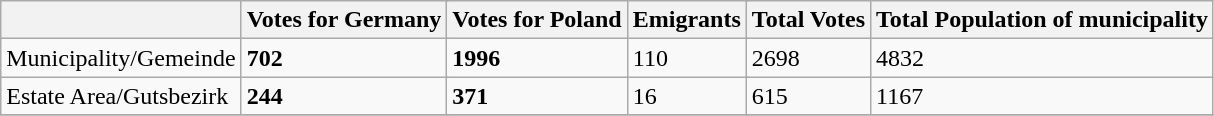<table class="wikitable">
<tr>
<th> </th>
<th colspan=2>Votes for Germany</th>
<th colspan=3>Votes for Poland</th>
<th colspan=4>Emigrants</th>
<th colspan=5>Total Votes</th>
<th colspan=6>Total Population of municipality</th>
</tr>
<tr>
<td>Municipality/Gemeinde</td>
<td colspan=2><strong>702</strong></td>
<td colspan=3><strong>1996</strong></td>
<td colspan=4>110</td>
<td colspan=5>2698</td>
<td colspan=6>4832</td>
</tr>
<tr>
<td>Estate Area/Gutsbezirk</td>
<td colspan=2><strong>244</strong></td>
<td colspan=3><strong>371</strong></td>
<td colspan=4>16</td>
<td colspan=5>615</td>
<td colspan=6>1167</td>
</tr>
<tr>
</tr>
</table>
